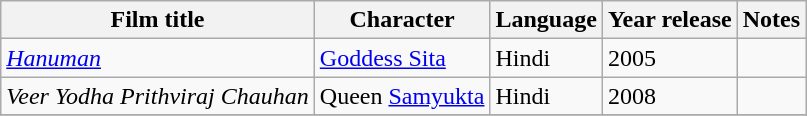<table class="wikitable">
<tr>
<th>Film title</th>
<th>Character</th>
<th>Language</th>
<th>Year release</th>
<th>Notes</th>
</tr>
<tr>
<td><em><a href='#'>Hanuman</a></em></td>
<td><a href='#'>Goddess Sita</a></td>
<td>Hindi</td>
<td>2005</td>
<td></td>
</tr>
<tr>
<td><em>Veer Yodha Prithviraj Chauhan</em></td>
<td>Queen <a href='#'>Samyukta</a></td>
<td>Hindi</td>
<td>2008</td>
<td></td>
</tr>
<tr>
</tr>
</table>
